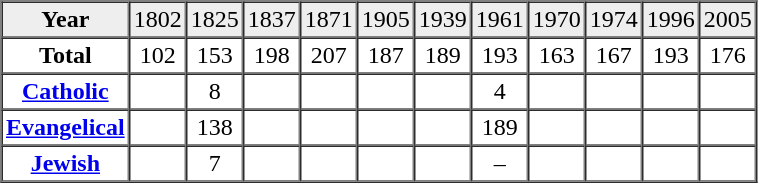<table border="1" cellpadding="2" cellspacing="0" width="500">
<tr bgcolor="#eeeeee" align="center">
<td><strong>Year</strong></td>
<td>1802</td>
<td>1825</td>
<td>1837</td>
<td>1871</td>
<td>1905</td>
<td>1939</td>
<td>1961</td>
<td>1970</td>
<td>1974</td>
<td>1996</td>
<td>2005</td>
</tr>
<tr align="center">
<td><strong>Total</strong></td>
<td>102</td>
<td>153</td>
<td>198</td>
<td>207</td>
<td>187</td>
<td>189</td>
<td>193</td>
<td>163</td>
<td>167</td>
<td>193</td>
<td>176</td>
</tr>
<tr align="center">
<td><strong><a href='#'>Catholic</a></strong></td>
<td> </td>
<td>8</td>
<td> </td>
<td> </td>
<td> </td>
<td> </td>
<td>4</td>
<td> </td>
<td> </td>
<td> </td>
<td> </td>
</tr>
<tr align="center">
<td><strong><a href='#'>Evangelical</a></strong></td>
<td> </td>
<td>138</td>
<td> </td>
<td> </td>
<td> </td>
<td> </td>
<td>189</td>
<td> </td>
<td> </td>
<td> </td>
<td> </td>
</tr>
<tr align="center">
<td><strong><a href='#'>Jewish</a></strong></td>
<td> </td>
<td>7</td>
<td> </td>
<td> </td>
<td> </td>
<td> </td>
<td>–</td>
<td> </td>
<td> </td>
<td> </td>
<td> </td>
</tr>
</table>
